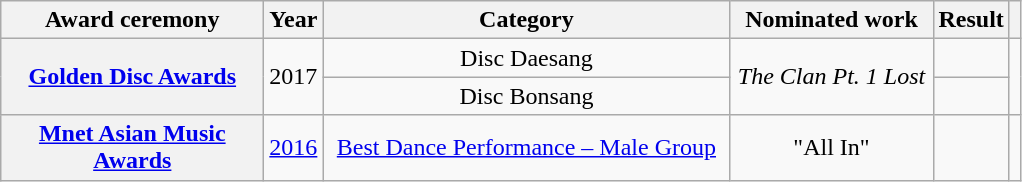<table class="wikitable sortable plainrowheaders" style="text-align:center;">
<tr>
<th scope="col" style="width:10.5em">Award ceremony</th>
<th scope="col">Year</th>
<th scope="col" style="width:16.5em">Category</th>
<th scope="col" style="width:8em">Nominated work</th>
<th scope="col">Result</th>
<th scope="col" class="unsortable"></th>
</tr>
<tr>
<th scope="row" rowspan="2"><a href='#'>Golden Disc Awards</a></th>
<td rowspan="2">2017</td>
<td>Disc Daesang</td>
<td rowspan="2"><em>The Clan Pt. 1 Lost</em></td>
<td></td>
<td rowspan="2"></td>
</tr>
<tr>
<td>Disc Bonsang</td>
<td></td>
</tr>
<tr>
<th scope="row"><a href='#'>Mnet Asian Music Awards</a></th>
<td><a href='#'>2016</a></td>
<td><a href='#'>Best Dance Performance – Male Group</a></td>
<td>"All In"</td>
<td></td>
<td></td>
</tr>
</table>
